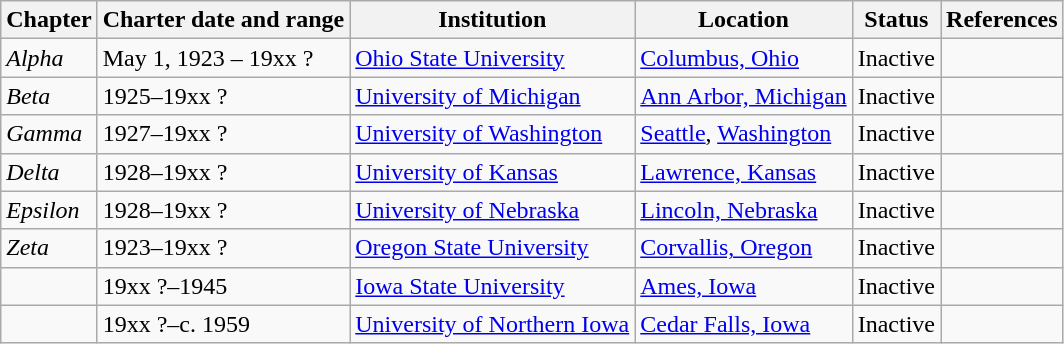<table class="wikitable sortable">
<tr>
<th>Chapter</th>
<th>Charter date and range</th>
<th>Institution</th>
<th>Location</th>
<th>Status</th>
<th>References</th>
</tr>
<tr>
<td><em>Alpha</em></td>
<td>May 1, 1923 – 19xx ?</td>
<td><a href='#'>Ohio State University</a></td>
<td><a href='#'>Columbus, Ohio</a></td>
<td>Inactive</td>
<td></td>
</tr>
<tr>
<td><em>Beta</em></td>
<td>1925–19xx ?</td>
<td><a href='#'>University of Michigan</a></td>
<td><a href='#'>Ann Arbor, Michigan</a></td>
<td>Inactive</td>
<td></td>
</tr>
<tr>
<td><em>Gamma</em></td>
<td>1927–19xx ?</td>
<td><a href='#'>University of Washington</a></td>
<td><a href='#'>Seattle</a>, <a href='#'>Washington</a></td>
<td>Inactive</td>
<td></td>
</tr>
<tr>
<td><em>Delta</em></td>
<td>1928–19xx ?</td>
<td><a href='#'>University of Kansas</a></td>
<td><a href='#'>Lawrence, Kansas</a></td>
<td>Inactive</td>
<td></td>
</tr>
<tr>
<td><em>Epsilon</em></td>
<td>1928–19xx ?</td>
<td><a href='#'>University of Nebraska</a></td>
<td><a href='#'>Lincoln, Nebraska</a></td>
<td>Inactive</td>
<td></td>
</tr>
<tr>
<td><em>Zeta</em></td>
<td>1923–19xx ?</td>
<td><a href='#'>Oregon State University</a></td>
<td><a href='#'>Corvallis, Oregon</a></td>
<td>Inactive</td>
<td></td>
</tr>
<tr>
<td></td>
<td>19xx  ?–1945</td>
<td><a href='#'>Iowa State University</a></td>
<td><a href='#'>Ames, Iowa</a></td>
<td>Inactive</td>
<td></td>
</tr>
<tr>
<td></td>
<td>19xx  ?–c. 1959</td>
<td><a href='#'>University of Northern Iowa</a></td>
<td><a href='#'>Cedar Falls, Iowa</a></td>
<td>Inactive</td>
<td></td>
</tr>
</table>
